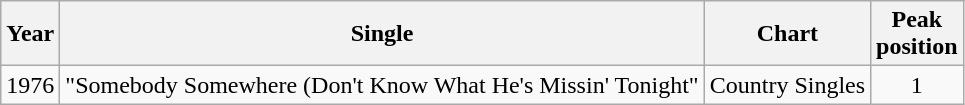<table class="wikitable" style="text-align: center;">
<tr>
<th>Year</th>
<th>Single</th>
<th>Chart</th>
<th>Peak<br>position</th>
</tr>
<tr>
<td>1976</td>
<td>"Somebody Somewhere (Don't Know What He's Missin' Tonight"</td>
<td>Country Singles</td>
<td>1</td>
</tr>
</table>
